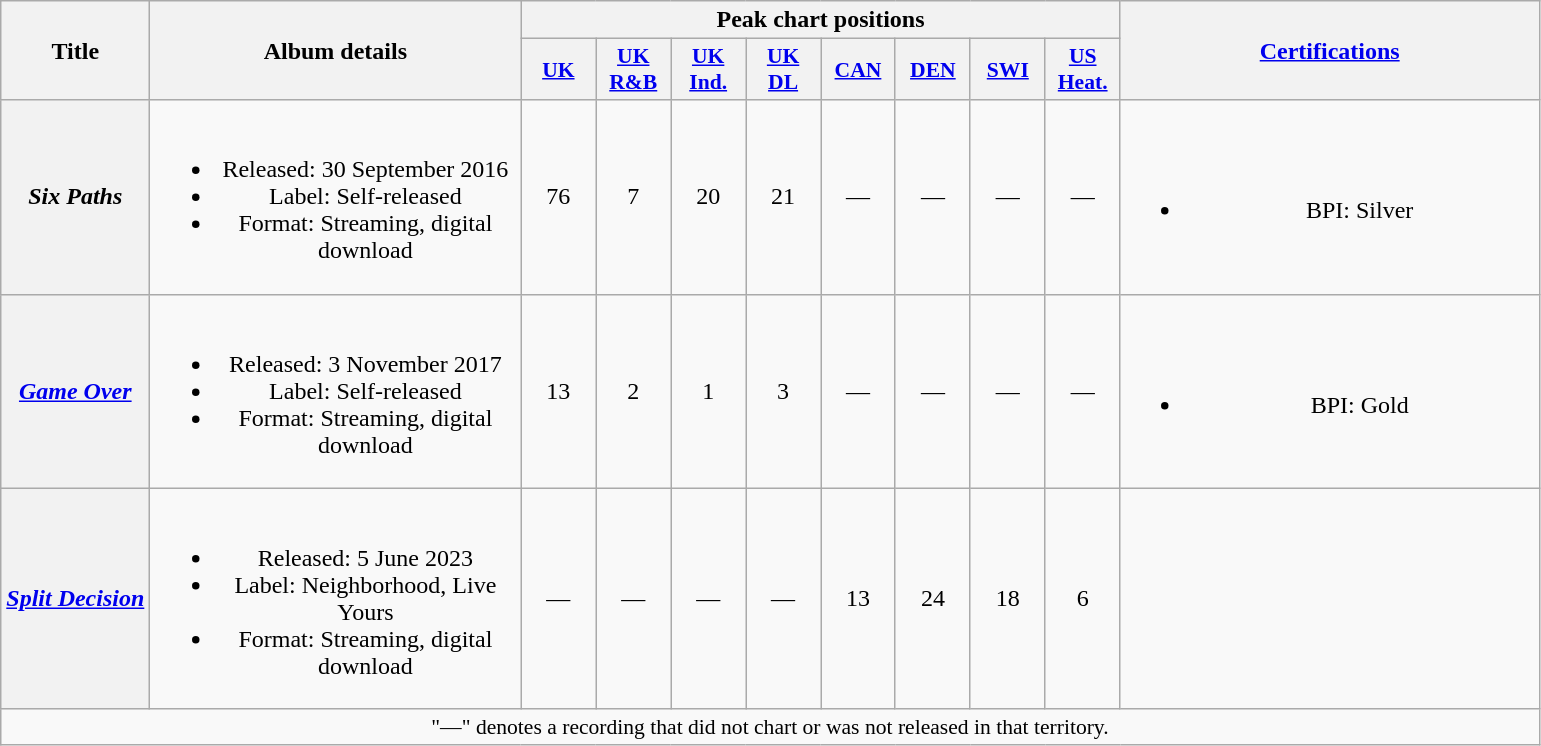<table class="wikitable plainrowheaders" style="text-align:center;" border="1">
<tr>
<th scope="col" rowspan="2">Title</th>
<th scope="col" rowspan="2" style="width:15em;">Album details</th>
<th scope="col" colspan="8">Peak chart positions</th>
<th scope="col" rowspan="2" style="width:17em;"><a href='#'>Certifications</a></th>
</tr>
<tr>
<th scope="col" style="width:3em;font-size:90%;"><a href='#'>UK</a><br></th>
<th scope="col" style="width:3em;font-size:90%;"><a href='#'>UK<br>R&B</a></th>
<th scope="col" style="width:3em;font-size:90%;"><a href='#'>UK<br>Ind.</a></th>
<th scope="col" style="width:3em;font-size:90%;"><a href='#'>UK<br>DL</a></th>
<th scope="col" style="width:3em;font-size:90%;"><a href='#'>CAN</a><br></th>
<th scope="col" style="width:3em;font-size:90%;"><a href='#'>DEN</a><br></th>
<th scope="col" style="width:3em;font-size:90%;"><a href='#'>SWI</a><br></th>
<th scope="col" style="width:3em;font-size:90%;"><a href='#'>US<br>Heat.</a><br></th>
</tr>
<tr>
<th scope="row"><em>Six Paths</em></th>
<td><br><ul><li>Released: 30 September 2016</li><li>Label: Self-released</li><li>Format: Streaming, digital download</li></ul></td>
<td>76</td>
<td>7</td>
<td>20</td>
<td>21</td>
<td>—</td>
<td>—</td>
<td>—</td>
<td>—</td>
<td><br><ul><li>BPI: Silver</li></ul></td>
</tr>
<tr>
<th scope="row"><em><a href='#'>Game Over</a></em></th>
<td><br><ul><li>Released: 3 November 2017</li><li>Label: Self-released</li><li>Format: Streaming, digital download</li></ul></td>
<td>13</td>
<td>2</td>
<td>1</td>
<td>3</td>
<td>—</td>
<td>—</td>
<td>—</td>
<td>—</td>
<td><br><ul><li>BPI: Gold</li></ul></td>
</tr>
<tr>
<th scope="row"><em><a href='#'>Split Decision</a></em> </th>
<td><br><ul><li>Released: 5 June 2023</li><li>Label: Neighborhood, Live Yours</li><li>Format: Streaming, digital download</li></ul></td>
<td>—</td>
<td>—</td>
<td>—</td>
<td>—</td>
<td>13</td>
<td>24</td>
<td>18</td>
<td>6</td>
<td></td>
</tr>
<tr>
<td colspan="11" style="font-size:90%">"—" denotes a recording that did not chart or was not released in that territory.</td>
</tr>
</table>
